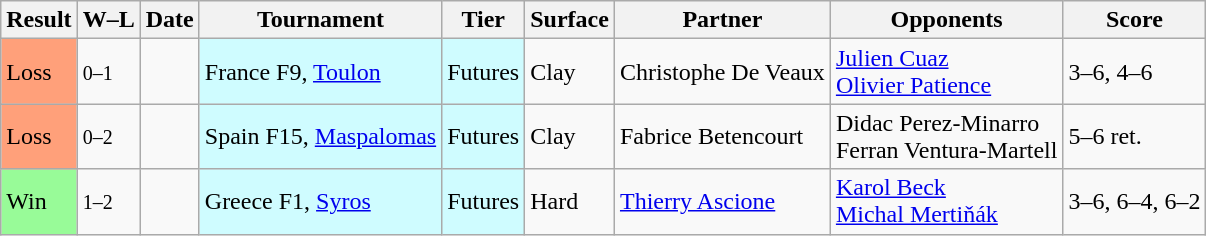<table class="sortable wikitable">
<tr>
<th>Result</th>
<th class="unsortable">W–L</th>
<th>Date</th>
<th>Tournament</th>
<th>Tier</th>
<th>Surface</th>
<th>Partner</th>
<th>Opponents</th>
<th class="unsortable">Score</th>
</tr>
<tr>
<td style="background:#ffa07a;">Loss</td>
<td><small>0–1</small></td>
<td></td>
<td style="background:#cffcff;">France F9, <a href='#'>Toulon</a></td>
<td style="background:#cffcff;">Futures</td>
<td>Clay</td>
<td> Christophe De Veaux</td>
<td> <a href='#'>Julien Cuaz</a> <br>  <a href='#'>Olivier Patience</a></td>
<td>3–6, 4–6</td>
</tr>
<tr>
<td style="background:#ffa07a;">Loss</td>
<td><small>0–2</small></td>
<td></td>
<td style="background:#cffcff;">Spain F15, <a href='#'>Maspalomas</a></td>
<td style="background:#cffcff;">Futures</td>
<td>Clay</td>
<td> Fabrice Betencourt</td>
<td> Didac Perez-Minarro <br>  Ferran Ventura-Martell</td>
<td>5–6 ret.</td>
</tr>
<tr>
<td style="background:#98fb98;">Win</td>
<td><small>1–2</small></td>
<td></td>
<td style="background:#cffcff;">Greece F1, <a href='#'>Syros</a></td>
<td style="background:#cffcff;">Futures</td>
<td>Hard</td>
<td> <a href='#'>Thierry Ascione</a></td>
<td> <a href='#'>Karol Beck</a> <br>  <a href='#'>Michal Mertiňák</a></td>
<td>3–6, 6–4, 6–2</td>
</tr>
</table>
